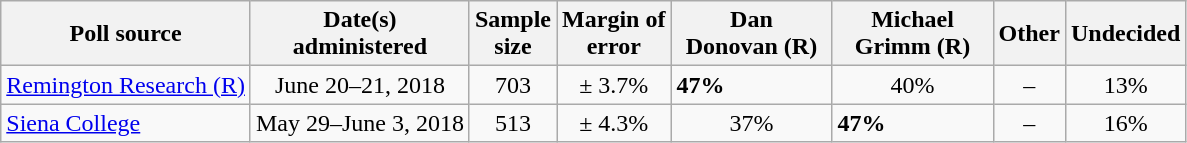<table class="wikitable">
<tr>
<th>Poll source</th>
<th>Date(s)<br>administered</th>
<th>Sample<br>size</th>
<th>Margin of<br>error</th>
<th style="width:100px;">Dan<br>Donovan (R)</th>
<th style="width:100px;">Michael<br>Grimm (R)</th>
<th>Other</th>
<th>Undecided</th>
</tr>
<tr>
<td><a href='#'>Remington Research (R)</a></td>
<td align=center>June 20–21, 2018</td>
<td align=center>703</td>
<td align=center>± 3.7%</td>
<td><strong>47%</strong></td>
<td align=center>40%</td>
<td align=center>–</td>
<td align=center>13%</td>
</tr>
<tr>
<td><a href='#'>Siena College</a></td>
<td align=center>May 29–June 3, 2018</td>
<td align=center>513</td>
<td align=center>± 4.3%</td>
<td align=center>37%</td>
<td><strong>47%</strong></td>
<td align=center>–</td>
<td align=center>16%</td>
</tr>
</table>
